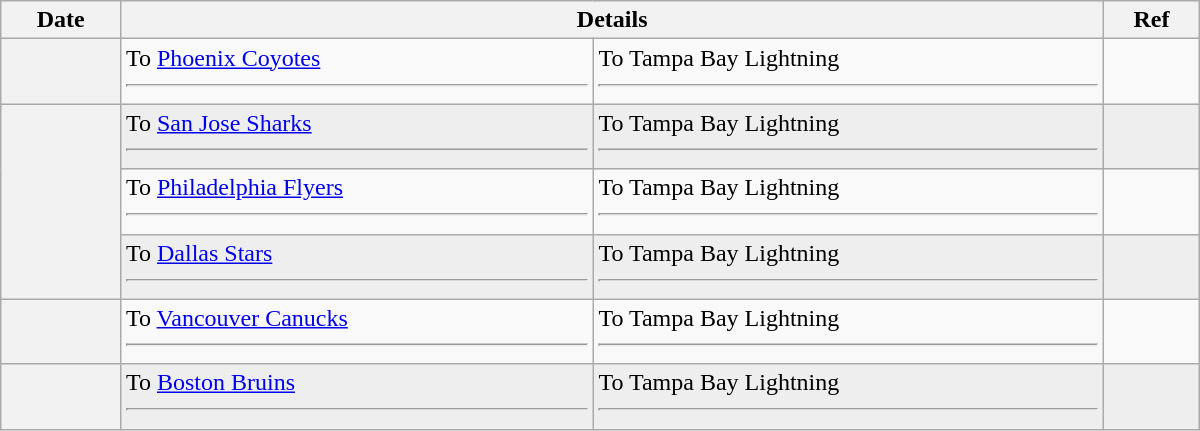<table class="wikitable plainrowheaders" style="width: 50em;">
<tr>
<th scope="col">Date</th>
<th scope="col" colspan="2">Details</th>
<th scope="col">Ref</th>
</tr>
<tr>
<th scope="row"></th>
<td valign="top">To <a href='#'>Phoenix Coyotes</a> <hr></td>
<td valign="top">To Tampa Bay Lightning <hr></td>
<td></td>
</tr>
<tr bgcolor="#eeeeee">
<th scope="row" rowspan=3></th>
<td valign="top">To <a href='#'>San Jose Sharks</a> <hr></td>
<td valign="top">To Tampa Bay Lightning <hr></td>
<td></td>
</tr>
<tr>
<td valign="top">To <a href='#'>Philadelphia Flyers</a> <hr></td>
<td valign="top">To Tampa Bay Lightning <hr></td>
<td></td>
</tr>
<tr bgcolor="#eeeeee">
<td valign="top">To <a href='#'>Dallas Stars</a> <hr></td>
<td valign="top">To Tampa Bay Lightning <hr></td>
<td></td>
</tr>
<tr>
<th scope="row"></th>
<td valign="top">To <a href='#'>Vancouver Canucks</a> <hr></td>
<td valign="top">To Tampa Bay Lightning <hr></td>
<td></td>
</tr>
<tr bgcolor="#eeeeee">
<th scope="row"></th>
<td valign="top">To <a href='#'>Boston Bruins</a> <hr></td>
<td valign="top">To Tampa Bay Lightning <hr></td>
<td></td>
</tr>
</table>
